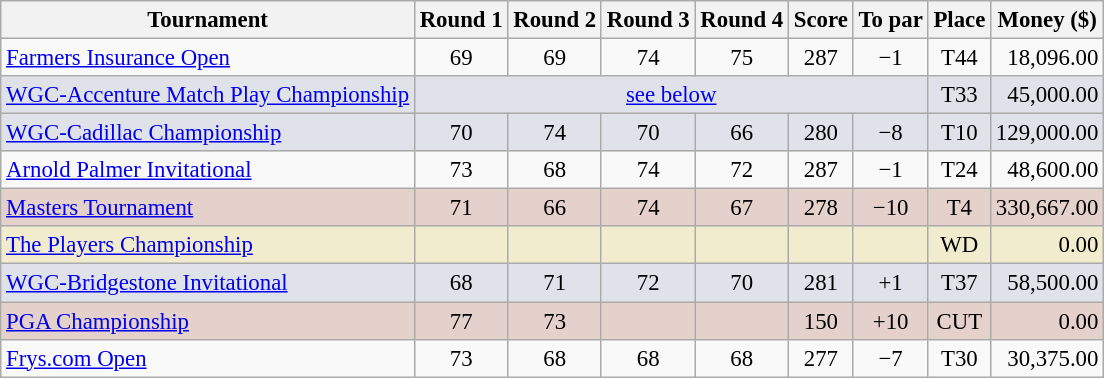<table class=wikitable style="font-size:95%;text-align:center">
<tr>
<th>Tournament</th>
<th>Round 1</th>
<th>Round 2</th>
<th>Round 3</th>
<th>Round 4</th>
<th>Score</th>
<th>To par</th>
<th>Place</th>
<th>Money ($)</th>
</tr>
<tr>
<td align=left><a href='#'>Farmers Insurance Open</a></td>
<td>69</td>
<td>69</td>
<td>74</td>
<td>75</td>
<td>287</td>
<td>−1</td>
<td>T44</td>
<td align=right>18,096.00</td>
</tr>
<tr style="background:#dfe2e9;">
<td align=left><a href='#'>WGC-Accenture Match Play Championship</a></td>
<td colspan="6"><a href='#'>see below</a></td>
<td>T33</td>
<td align=right>45,000.00</td>
</tr>
<tr style="background:#dfe2e9;">
<td align=left><a href='#'>WGC-Cadillac Championship</a></td>
<td>70</td>
<td>74</td>
<td>70</td>
<td>66</td>
<td>280</td>
<td>−8</td>
<td>T10</td>
<td align=right>129,000.00</td>
</tr>
<tr>
<td align=left><a href='#'>Arnold Palmer Invitational</a></td>
<td>73</td>
<td>68</td>
<td>74</td>
<td>72</td>
<td>287</td>
<td>−1</td>
<td>T24</td>
<td align=right>48,600.00</td>
</tr>
<tr style="background:#e5d1cb;">
<td align=left><a href='#'>Masters Tournament</a></td>
<td>71</td>
<td>66</td>
<td>74</td>
<td>67</td>
<td>278</td>
<td>−10</td>
<td>T4</td>
<td align=right>330,667.00</td>
</tr>
<tr style="background:#f2ecce;">
<td align=left><a href='#'>The Players Championship</a></td>
<td></td>
<td></td>
<td></td>
<td></td>
<td></td>
<td></td>
<td>WD</td>
<td align=right>0.00</td>
</tr>
<tr style="background:#dfe2e9;">
<td align=left><a href='#'>WGC-Bridgestone Invitational</a></td>
<td>68</td>
<td>71</td>
<td>72</td>
<td>70</td>
<td>281</td>
<td>+1</td>
<td>T37</td>
<td align=right>58,500.00</td>
</tr>
<tr style="background:#e5d1cb;">
<td align=left><a href='#'>PGA Championship</a></td>
<td>77</td>
<td>73</td>
<td></td>
<td></td>
<td>150</td>
<td>+10</td>
<td>CUT</td>
<td align=right>0.00</td>
</tr>
<tr>
<td align=left><a href='#'>Frys.com Open</a></td>
<td>73</td>
<td>68</td>
<td>68</td>
<td>68</td>
<td>277</td>
<td>−7</td>
<td>T30</td>
<td align=right>30,375.00</td>
</tr>
</table>
